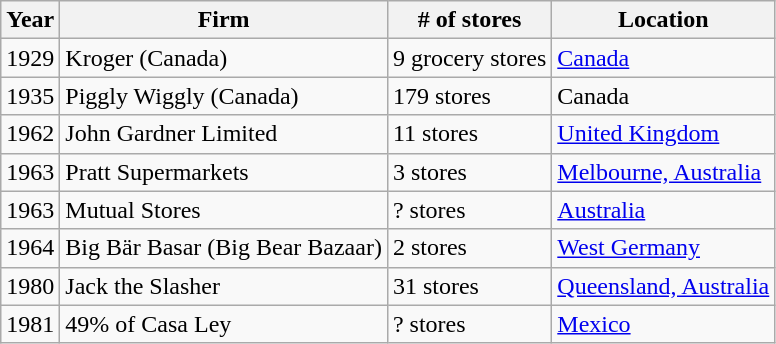<table class="wikitable">
<tr>
<th>Year</th>
<th>Firm</th>
<th># of stores</th>
<th>Location</th>
</tr>
<tr>
<td>1929</td>
<td>Kroger (Canada)</td>
<td>9 grocery stores</td>
<td><a href='#'>Canada</a></td>
</tr>
<tr>
<td>1935</td>
<td>Piggly Wiggly (Canada)</td>
<td>179 stores</td>
<td>Canada</td>
</tr>
<tr>
<td>1962</td>
<td>John Gardner Limited</td>
<td>11 stores</td>
<td><a href='#'>United Kingdom</a></td>
</tr>
<tr>
<td>1963</td>
<td>Pratt Supermarkets</td>
<td>3 stores</td>
<td><a href='#'>Melbourne, Australia</a></td>
</tr>
<tr>
<td>1963</td>
<td>Mutual Stores</td>
<td>? stores</td>
<td><a href='#'>Australia</a></td>
</tr>
<tr>
<td>1964</td>
<td>Big Bär Basar (Big Bear Bazaar)</td>
<td>2 stores</td>
<td><a href='#'>West Germany</a></td>
</tr>
<tr>
<td>1980</td>
<td>Jack the Slasher</td>
<td>31 stores</td>
<td><a href='#'>Queensland, Australia</a></td>
</tr>
<tr>
<td>1981</td>
<td>49% of Casa Ley</td>
<td>? stores</td>
<td><a href='#'>Mexico</a></td>
</tr>
</table>
